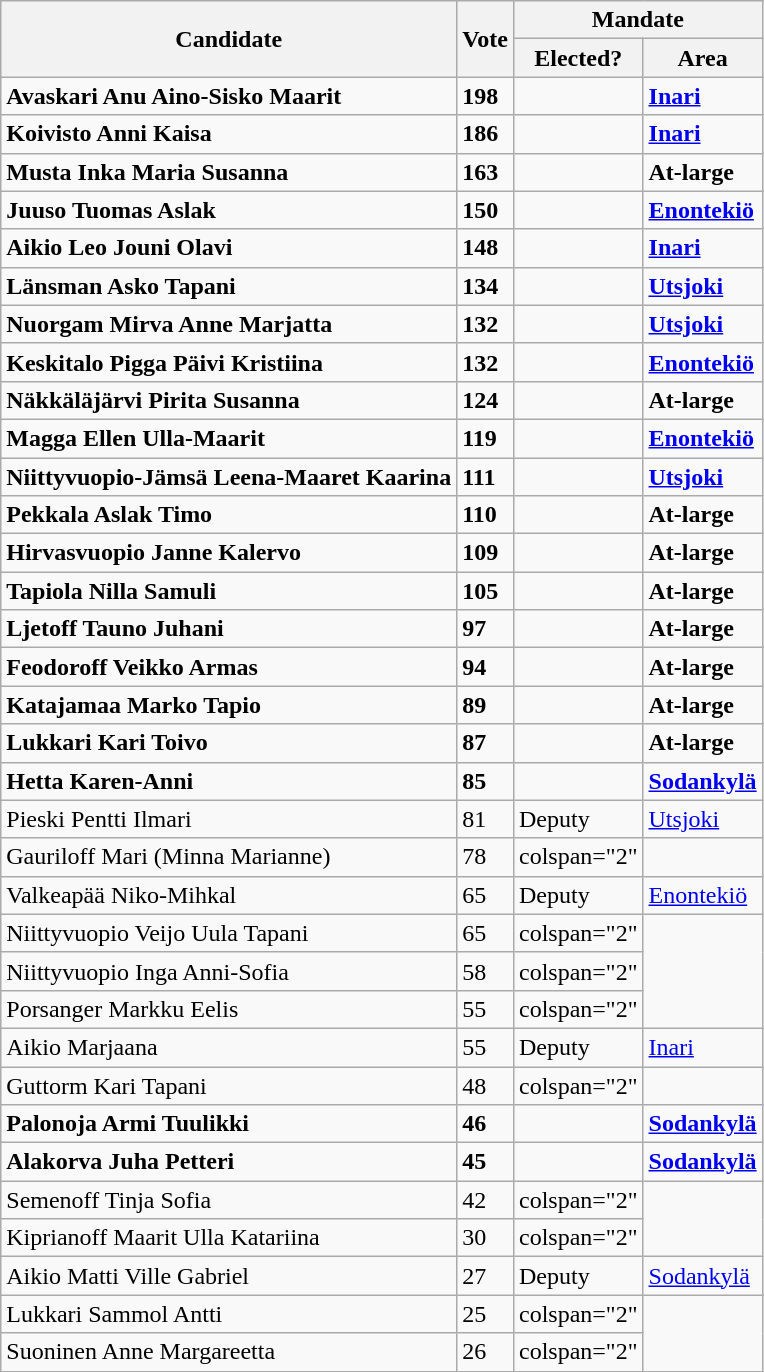<table class="wikitable sortable">
<tr>
<th rowspan="2">Candidate</th>
<th rowspan="2">Vote</th>
<th colspan="2">Mandate</th>
</tr>
<tr>
<th>Elected?</th>
<th>Area</th>
</tr>
<tr>
<td><strong>Avaskari Anu Aino-Sisko Maarit</strong></td>
<td><strong>198</strong></td>
<td></td>
<td><a href='#'><strong>Inari</strong></a></td>
</tr>
<tr>
<td><strong>Koivisto Anni Kaisa</strong></td>
<td><strong>186</strong></td>
<td></td>
<td><a href='#'><strong>Inari</strong></a></td>
</tr>
<tr>
<td><strong>Musta Inka Maria Susanna</strong></td>
<td><strong>163</strong></td>
<td></td>
<td><strong>At-large</strong></td>
</tr>
<tr>
<td><strong>Juuso Tuomas Aslak</strong></td>
<td><strong>150</strong></td>
<td></td>
<td><strong><a href='#'>Enontekiö</a></strong></td>
</tr>
<tr>
<td><strong>Aikio Leo Jouni Olavi</strong></td>
<td><strong>148</strong></td>
<td></td>
<td><a href='#'><strong>Inari</strong></a></td>
</tr>
<tr>
<td><strong>Länsman Asko Tapani</strong></td>
<td><strong>134</strong></td>
<td></td>
<td><strong><a href='#'>Utsjoki</a></strong></td>
</tr>
<tr>
<td><strong>Nuorgam Mirva Anne Marjatta</strong></td>
<td><strong>132</strong></td>
<td></td>
<td><strong><a href='#'>Utsjoki</a></strong></td>
</tr>
<tr>
<td><strong>Keskitalo Pigga Päivi Kristiina</strong></td>
<td><strong>132</strong></td>
<td></td>
<td><strong><a href='#'>Enontekiö</a></strong></td>
</tr>
<tr>
<td><strong>Näkkäläjärvi Pirita Susanna</strong></td>
<td><strong>124</strong></td>
<td></td>
<td><strong>At-large</strong></td>
</tr>
<tr>
<td><strong>Magga Ellen Ulla-Maarit</strong></td>
<td><strong>119</strong></td>
<td></td>
<td><strong><a href='#'>Enontekiö</a></strong></td>
</tr>
<tr>
<td><strong>Niittyvuopio-Jämsä Leena-Maaret Kaarina</strong></td>
<td><strong>111</strong></td>
<td></td>
<td><strong><a href='#'>Utsjoki</a></strong></td>
</tr>
<tr>
<td><strong>Pekkala Aslak Timo</strong></td>
<td><strong>110</strong></td>
<td></td>
<td><strong>At-large</strong></td>
</tr>
<tr>
<td><strong>Hirvasvuopio Janne Kalervo</strong></td>
<td><strong>109</strong></td>
<td></td>
<td><strong>At-large</strong></td>
</tr>
<tr>
<td><strong>Tapiola Nilla Samuli</strong></td>
<td><strong>105</strong></td>
<td></td>
<td><strong>At-large</strong></td>
</tr>
<tr>
<td><strong>Ljetoff Tauno Juhani</strong></td>
<td><strong>97</strong></td>
<td></td>
<td><strong>At-large</strong></td>
</tr>
<tr>
<td><strong>Feodoroff Veikko Armas</strong></td>
<td><strong>94</strong></td>
<td></td>
<td><strong>At-large</strong></td>
</tr>
<tr>
<td><strong>Katajamaa Marko Tapio</strong></td>
<td><strong>89</strong></td>
<td></td>
<td><strong>At-large</strong></td>
</tr>
<tr>
<td><strong>Lukkari Kari Toivo</strong></td>
<td><strong>87</strong></td>
<td></td>
<td><strong>At-large</strong></td>
</tr>
<tr>
<td><strong>Hetta Karen-Anni</strong></td>
<td><strong>85</strong></td>
<td></td>
<td><strong><a href='#'>Sodankylä</a></strong></td>
</tr>
<tr>
<td>Pieski Pentti Ilmari</td>
<td>81</td>
<td>Deputy</td>
<td><a href='#'>Utsjoki</a></td>
</tr>
<tr>
<td>Gauriloff Mari (Minna Marianne)</td>
<td>78</td>
<td>colspan="2" </td>
</tr>
<tr>
<td>Valkeapää Niko-Mihkal</td>
<td>65</td>
<td>Deputy</td>
<td><a href='#'>Enontekiö</a></td>
</tr>
<tr>
<td>Niittyvuopio Veijo Uula Tapani</td>
<td>65</td>
<td>colspan="2" </td>
</tr>
<tr>
<td>Niittyvuopio Inga Anni-Sofia</td>
<td>58</td>
<td>colspan="2" </td>
</tr>
<tr>
<td>Porsanger Markku Eelis</td>
<td>55</td>
<td>colspan="2" </td>
</tr>
<tr>
<td>Aikio Marjaana</td>
<td>55</td>
<td>Deputy</td>
<td><a href='#'>Inari</a></td>
</tr>
<tr>
<td>Guttorm Kari Tapani</td>
<td>48</td>
<td>colspan="2" </td>
</tr>
<tr>
<td><strong>Palonoja Armi Tuulikki</strong></td>
<td><strong>46</strong></td>
<td><strong></strong></td>
<td><strong><a href='#'>Sodankylä</a></strong></td>
</tr>
<tr>
<td><strong>Alakorva Juha Petteri</strong></td>
<td><strong>45</strong></td>
<td><strong></strong></td>
<td><strong><a href='#'>Sodankylä</a></strong></td>
</tr>
<tr>
<td>Semenoff Tinja Sofia</td>
<td>42</td>
<td>colspan="2" </td>
</tr>
<tr>
<td>Kiprianoff Maarit Ulla Katariina</td>
<td>30</td>
<td>colspan="2" </td>
</tr>
<tr>
<td>Aikio Matti Ville Gabriel</td>
<td>27</td>
<td>Deputy</td>
<td><a href='#'>Sodankylä</a></td>
</tr>
<tr>
<td>Lukkari Sammol Antti</td>
<td>25</td>
<td>colspan="2" </td>
</tr>
<tr>
<td>Suoninen Anne Margareetta</td>
<td>26</td>
<td>colspan="2" </td>
</tr>
</table>
